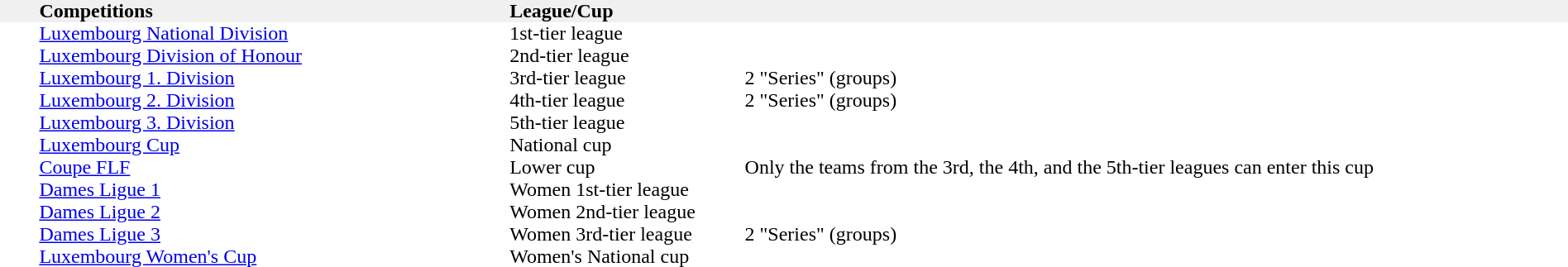<table width="100%" cellspacing="0" cellpadding="0">
<tr bgcolor="F0F0F0">
<th width="2.5%" align="left"></th>
<th width="30%" align="left">Competitions</th>
<th width="15%" align="left">League/Cup</th>
<th width="52.5%" align="left"></th>
</tr>
<tr>
<td></td>
<td><a href='#'>Luxembourg National Division</a></td>
<td>1st-tier league</td>
<td> </td>
</tr>
<tr>
<td></td>
<td><a href='#'>Luxembourg Division of Honour</a></td>
<td>2nd-tier league</td>
<td> </td>
</tr>
<tr>
<td></td>
<td><a href='#'>Luxembourg 1. Division</a></td>
<td>3rd-tier league</td>
<td>2 "Series" (groups)</td>
</tr>
<tr>
<td></td>
<td><a href='#'>Luxembourg 2. Division</a></td>
<td>4th-tier league</td>
<td>2 "Series" (groups)</td>
</tr>
<tr>
<td></td>
<td><a href='#'>Luxembourg 3. Division</a></td>
<td>5th-tier league</td>
<td> </td>
</tr>
<tr>
<td></td>
<td><a href='#'>Luxembourg Cup</a></td>
<td>National cup</td>
<td> </td>
</tr>
<tr>
<td></td>
<td><a href='#'>Coupe FLF</a></td>
<td>Lower cup</td>
<td>Only the teams from the 3rd, the 4th, and the 5th-tier leagues can enter this cup</td>
</tr>
<tr>
<td></td>
<td><a href='#'>Dames Ligue 1</a></td>
<td>Women 1st-tier league</td>
<td> </td>
</tr>
<tr>
<td></td>
<td><a href='#'>Dames Ligue 2</a></td>
<td>Women 2nd-tier league</td>
<td> </td>
</tr>
<tr>
<td></td>
<td><a href='#'>Dames Ligue 3</a></td>
<td>Women 3rd-tier league</td>
<td>2 "Series" (groups)</td>
</tr>
<tr>
<td></td>
<td><a href='#'>Luxembourg Women's Cup</a></td>
<td>Women's National cup</td>
<td></td>
</tr>
</table>
